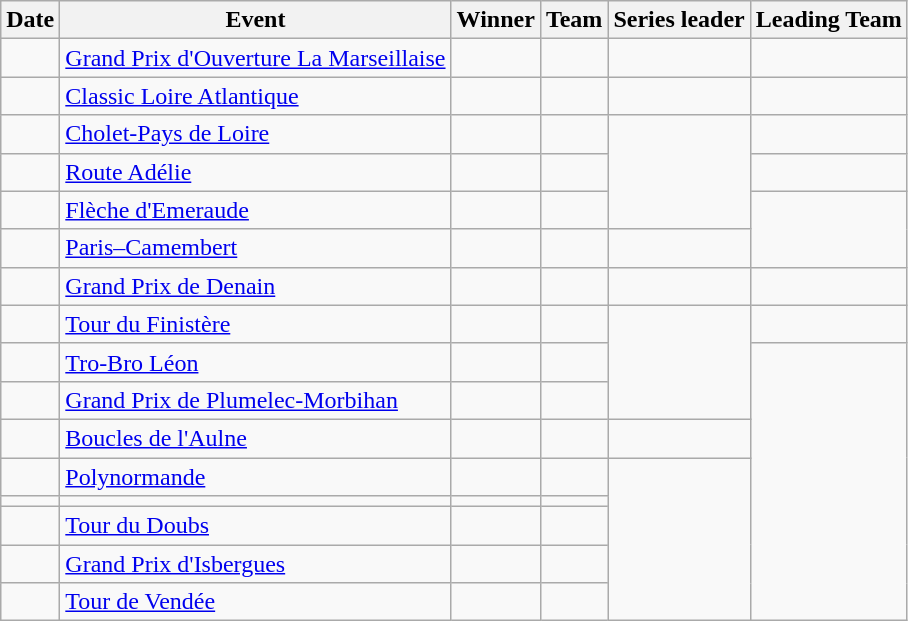<table class="wikitable sortable">
<tr>
<th>Date</th>
<th>Event</th>
<th>Winner</th>
<th>Team</th>
<th class="unsortable">Series leader</th>
<th class="unsortable">Leading Team</th>
</tr>
<tr>
<td></td>
<td><a href='#'>Grand Prix d'Ouverture La Marseillaise</a></td>
<td></td>
<td></td>
<td></td>
<td></td>
</tr>
<tr>
<td></td>
<td><a href='#'>Classic Loire Atlantique</a></td>
<td></td>
<td></td>
<td></td>
<td></td>
</tr>
<tr>
<td></td>
<td><a href='#'>Cholet-Pays de Loire</a></td>
<td></td>
<td></td>
<td rowspan="3"></td>
<td></td>
</tr>
<tr>
<td></td>
<td><a href='#'>Route Adélie</a></td>
<td></td>
<td></td>
<td></td>
</tr>
<tr>
<td></td>
<td><a href='#'>Flèche d'Emeraude</a></td>
<td></td>
<td></td>
<td rowspan="2"></td>
</tr>
<tr>
<td></td>
<td><a href='#'>Paris–Camembert</a></td>
<td></td>
<td></td>
<td></td>
</tr>
<tr>
<td></td>
<td><a href='#'>Grand Prix de Denain</a></td>
<td></td>
<td></td>
<td></td>
<td></td>
</tr>
<tr>
<td></td>
<td><a href='#'>Tour du Finistère</a></td>
<td></td>
<td></td>
<td rowspan="3"></td>
<td></td>
</tr>
<tr>
<td></td>
<td><a href='#'>Tro-Bro Léon</a></td>
<td></td>
<td></td>
<td rowspan="8"></td>
</tr>
<tr>
<td></td>
<td><a href='#'>Grand Prix de Plumelec-Morbihan</a></td>
<td></td>
<td></td>
</tr>
<tr>
<td></td>
<td><a href='#'>Boucles de l'Aulne</a></td>
<td></td>
<td></td>
<td></td>
</tr>
<tr>
<td></td>
<td><a href='#'>Polynormande</a></td>
<td></td>
<td></td>
<td rowspan="5"></td>
</tr>
<tr>
<td></td>
<td></td>
<td></td>
<td></td>
</tr>
<tr>
<td></td>
<td><a href='#'>Tour du Doubs</a></td>
<td></td>
<td></td>
</tr>
<tr>
<td></td>
<td><a href='#'>Grand Prix d'Isbergues</a></td>
<td></td>
<td></td>
</tr>
<tr>
<td></td>
<td><a href='#'>Tour de Vendée</a></td>
<td></td>
<td></td>
</tr>
</table>
